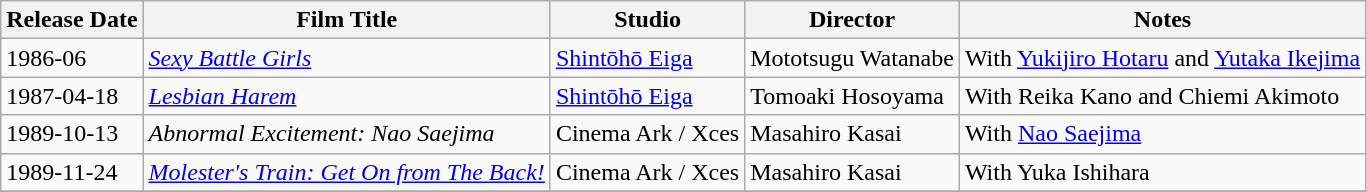<table class="wikitable sortable">
<tr>
<th>Release Date</th>
<th>Film Title</th>
<th>Studio</th>
<th>Director</th>
<th>Notes</th>
</tr>
<tr>
<td>1986-06</td>
<td><em><a href='#'>Sexy Battle Girls</a></em></td>
<td><a href='#'>Shintōhō Eiga</a></td>
<td>Mototsugu Watanabe</td>
<td>With <a href='#'>Yukijiro Hotaru</a> and <a href='#'>Yutaka Ikejima</a></td>
</tr>
<tr>
<td>1987-04-18</td>
<td><em><a href='#'>Lesbian Harem</a></em></td>
<td><a href='#'>Shintōhō Eiga</a></td>
<td>Tomoaki Hosoyama</td>
<td>With Reika Kano and Chiemi Akimoto</td>
</tr>
<tr>
<td>1989-10-13</td>
<td><em>Abnormal Excitement: Nao Saejima</em></td>
<td>Cinema Ark / Xces</td>
<td>Masahiro Kasai</td>
<td>With <a href='#'>Nao Saejima</a></td>
</tr>
<tr>
<td>1989-11-24</td>
<td><em><a href='#'>Molester's Train: Get On from The Back!</a></em></td>
<td>Cinema Ark / Xces</td>
<td>Masahiro Kasai</td>
<td>With Yuka Ishihara</td>
</tr>
<tr>
</tr>
</table>
